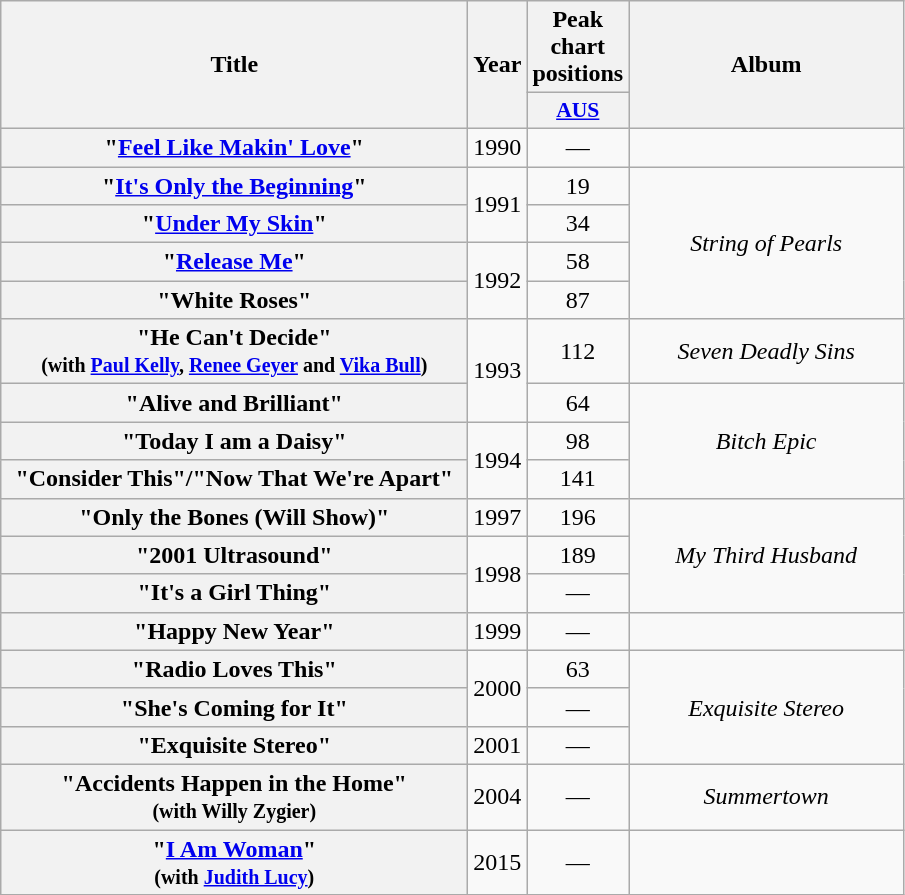<table class="wikitable plainrowheaders" style="text-align:center;" border="1">
<tr>
<th scope="col" rowspan="2" style="width:19em;">Title</th>
<th scope="col" rowspan="2" style="width:1em;">Year</th>
<th scope="col" colspan="1">Peak chart positions</th>
<th scope="col" rowspan="2" style="width:11em;">Album</th>
</tr>
<tr>
<th scope="col" style="width:3em;font-size:90%;"><a href='#'>AUS</a><br></th>
</tr>
<tr>
<th scope="row">"<a href='#'>Feel Like Makin' Love</a>"</th>
<td>1990</td>
<td>—</td>
<td></td>
</tr>
<tr>
<th scope="row">"<a href='#'>It's Only the Beginning</a>"</th>
<td rowspan="2">1991</td>
<td>19</td>
<td rowspan="4"><em>String of Pearls</em></td>
</tr>
<tr>
<th scope="row">"<a href='#'>Under My Skin</a>"</th>
<td>34</td>
</tr>
<tr>
<th scope="row">"<a href='#'>Release Me</a>"</th>
<td rowspan="2">1992</td>
<td>58</td>
</tr>
<tr>
<th scope="row">"White Roses"</th>
<td>87</td>
</tr>
<tr>
<th scope="row">"He Can't Decide"<br><small>(with <a href='#'>Paul Kelly</a>, <a href='#'>Renee Geyer</a> and <a href='#'>Vika Bull</a>)</small></th>
<td rowspan="2">1993</td>
<td>112</td>
<td><em>Seven Deadly Sins</em></td>
</tr>
<tr>
<th scope="row">"Alive and Brilliant"</th>
<td>64</td>
<td rowspan="3"><em>Bitch Epic</em></td>
</tr>
<tr>
<th scope="row">"Today I am a Daisy"</th>
<td rowspan="2">1994</td>
<td>98</td>
</tr>
<tr>
<th scope="row">"Consider This"/"Now That We're Apart"</th>
<td>141</td>
</tr>
<tr>
<th scope="row">"Only the Bones (Will Show)"</th>
<td>1997</td>
<td>196</td>
<td rowspan="3"><em>My Third Husband</em></td>
</tr>
<tr>
<th scope="row">"2001 Ultrasound"</th>
<td rowspan="2">1998</td>
<td>189</td>
</tr>
<tr>
<th scope="row">"It's a Girl Thing"</th>
<td>—</td>
</tr>
<tr>
<th scope="row">"Happy New Year"</th>
<td>1999</td>
<td>—</td>
<td></td>
</tr>
<tr>
<th scope="row">"Radio Loves This"</th>
<td rowspan="2">2000</td>
<td>63</td>
<td rowspan="3"><em>Exquisite Stereo</em></td>
</tr>
<tr>
<th scope="row">"She's Coming for It"</th>
<td>—</td>
</tr>
<tr>
<th scope="row">"Exquisite Stereo"</th>
<td>2001</td>
<td>—</td>
</tr>
<tr>
<th scope="row">"Accidents Happen in the Home"<br><small>(with Willy Zygier)</small></th>
<td>2004</td>
<td>—</td>
<td><em>Summertown</em></td>
</tr>
<tr>
<th scope="row">"<a href='#'>I Am Woman</a>"<br><small>(with <a href='#'>Judith Lucy</a>)</small></th>
<td>2015</td>
<td>—</td>
<td></td>
</tr>
</table>
